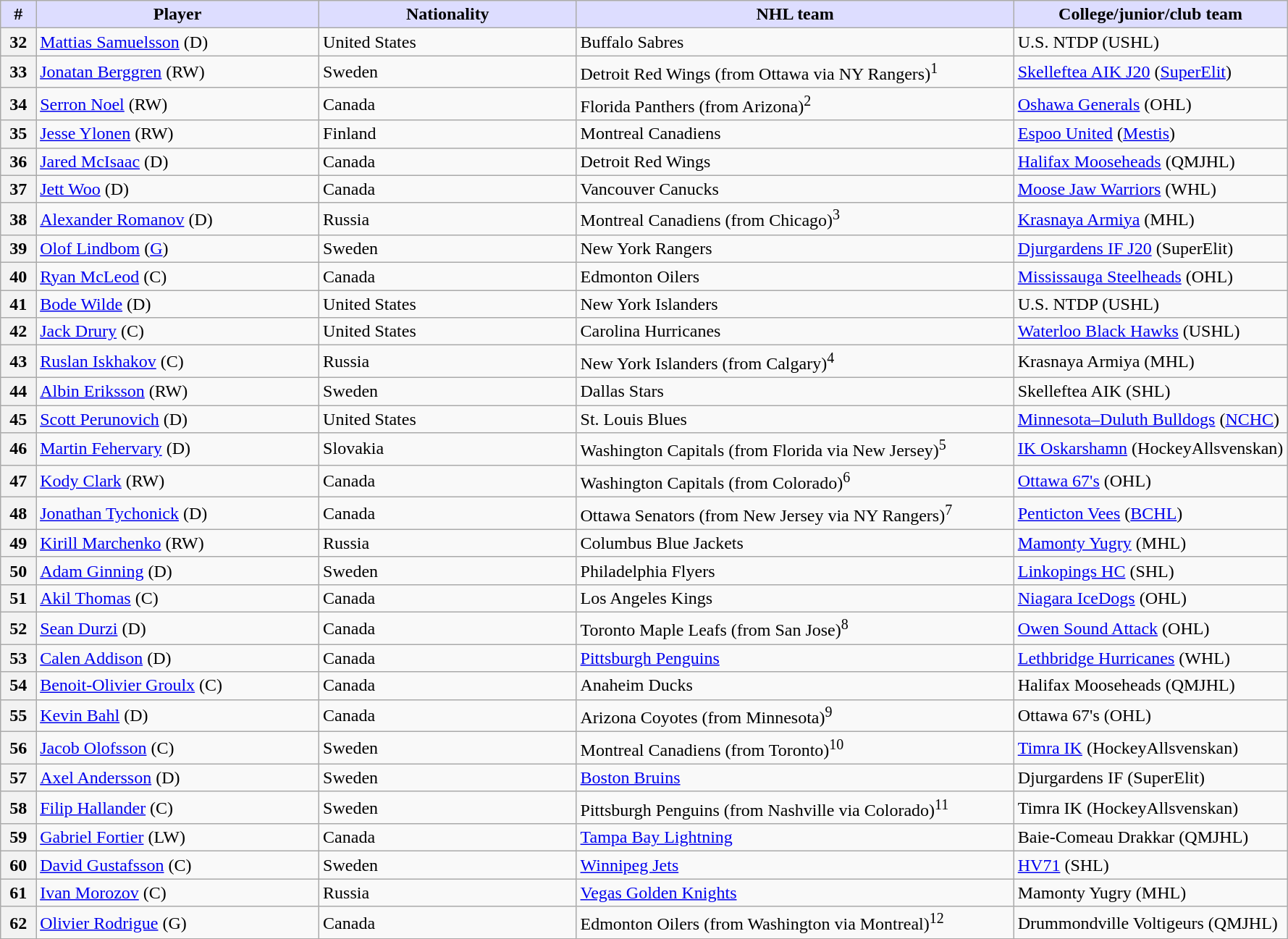<table class="wikitable">
<tr>
<th style="background:#ddf; width:2.75%;">#</th>
<th style="background:#ddf; width:22.0%;">Player</th>
<th style="background:#ddf; width:20.0%;">Nationality</th>
<th style="background:#ddf; width:34.0%;">NHL team</th>
<th style="background:#ddf; width:100.0%;">College/junior/club team</th>
</tr>
<tr>
<th>32</th>
<td><a href='#'>Mattias Samuelsson</a> (D)</td>
<td> United States</td>
<td>Buffalo Sabres</td>
<td>U.S. NTDP (USHL)</td>
</tr>
<tr>
<th>33</th>
<td><a href='#'>Jonatan Berggren</a> (RW)</td>
<td> Sweden</td>
<td>Detroit Red Wings (from Ottawa via NY Rangers)<sup>1</sup></td>
<td><a href='#'>Skelleftea AIK J20</a> (<a href='#'>SuperElit</a>)</td>
</tr>
<tr>
<th>34</th>
<td><a href='#'>Serron Noel</a> (RW)</td>
<td> Canada</td>
<td>Florida Panthers (from Arizona)<sup>2</sup></td>
<td><a href='#'>Oshawa Generals</a> (OHL)</td>
</tr>
<tr>
<th>35</th>
<td><a href='#'>Jesse Ylonen</a> (RW)</td>
<td> Finland</td>
<td>Montreal Canadiens</td>
<td><a href='#'>Espoo United</a> (<a href='#'>Mestis</a>)</td>
</tr>
<tr>
<th>36</th>
<td><a href='#'>Jared McIsaac</a> (D)</td>
<td> Canada</td>
<td>Detroit Red Wings</td>
<td><a href='#'>Halifax Mooseheads</a> (QMJHL)</td>
</tr>
<tr>
<th>37</th>
<td><a href='#'>Jett Woo</a> (D)</td>
<td> Canada</td>
<td>Vancouver Canucks</td>
<td><a href='#'>Moose Jaw Warriors</a> (WHL)</td>
</tr>
<tr>
<th>38</th>
<td><a href='#'>Alexander Romanov</a> (D)</td>
<td> Russia</td>
<td>Montreal Canadiens (from Chicago)<sup>3</sup></td>
<td><a href='#'>Krasnaya Armiya</a> (MHL)</td>
</tr>
<tr>
<th>39</th>
<td><a href='#'>Olof Lindbom</a> (<a href='#'>G</a>)</td>
<td> Sweden</td>
<td>New York Rangers</td>
<td><a href='#'>Djurgardens IF J20</a> (SuperElit)</td>
</tr>
<tr>
<th>40</th>
<td><a href='#'>Ryan McLeod</a> (C)</td>
<td> Canada</td>
<td>Edmonton Oilers</td>
<td><a href='#'>Mississauga Steelheads</a> (OHL)</td>
</tr>
<tr>
<th>41</th>
<td><a href='#'>Bode Wilde</a> (D)</td>
<td> United States</td>
<td>New York Islanders</td>
<td>U.S. NTDP (USHL)</td>
</tr>
<tr>
<th>42</th>
<td><a href='#'>Jack Drury</a> (C)</td>
<td> United States</td>
<td>Carolina Hurricanes</td>
<td><a href='#'>Waterloo Black Hawks</a> (USHL)</td>
</tr>
<tr>
<th>43</th>
<td><a href='#'>Ruslan Iskhakov</a> (C)</td>
<td> Russia</td>
<td>New York Islanders (from Calgary)<sup>4</sup></td>
<td>Krasnaya Armiya (MHL)</td>
</tr>
<tr>
<th>44</th>
<td><a href='#'>Albin Eriksson</a> (RW)</td>
<td> Sweden</td>
<td>Dallas Stars</td>
<td>Skelleftea AIK (SHL)</td>
</tr>
<tr>
<th>45</th>
<td><a href='#'>Scott Perunovich</a> (D)</td>
<td> United States</td>
<td>St. Louis Blues</td>
<td><a href='#'>Minnesota–Duluth Bulldogs</a> (<a href='#'>NCHC</a>)</td>
</tr>
<tr>
<th>46</th>
<td><a href='#'>Martin Fehervary</a> (D)</td>
<td> Slovakia</td>
<td>Washington Capitals (from Florida via New Jersey)<sup>5</sup></td>
<td><a href='#'>IK Oskarshamn</a> (HockeyAllsvenskan)</td>
</tr>
<tr>
<th>47</th>
<td><a href='#'>Kody Clark</a> (RW)</td>
<td> Canada</td>
<td>Washington Capitals (from Colorado)<sup>6</sup></td>
<td><a href='#'>Ottawa 67's</a> (OHL)</td>
</tr>
<tr>
<th>48</th>
<td><a href='#'>Jonathan Tychonick</a> (D)</td>
<td> Canada</td>
<td>Ottawa Senators (from New Jersey via NY Rangers)<sup>7</sup></td>
<td><a href='#'>Penticton Vees</a> (<a href='#'>BCHL</a>)</td>
</tr>
<tr>
<th>49</th>
<td><a href='#'>Kirill Marchenko</a> (RW)</td>
<td> Russia</td>
<td>Columbus Blue Jackets</td>
<td><a href='#'>Mamonty Yugry</a> (MHL)</td>
</tr>
<tr>
<th>50</th>
<td><a href='#'>Adam Ginning</a> (D)</td>
<td> Sweden</td>
<td>Philadelphia Flyers</td>
<td><a href='#'>Linkopings HC</a> (SHL)</td>
</tr>
<tr>
<th>51</th>
<td><a href='#'>Akil Thomas</a> (C)</td>
<td> Canada</td>
<td>Los Angeles Kings</td>
<td><a href='#'>Niagara IceDogs</a> (OHL)</td>
</tr>
<tr>
<th>52</th>
<td><a href='#'>Sean Durzi</a> (D)</td>
<td> Canada</td>
<td>Toronto Maple Leafs (from San Jose)<sup>8</sup></td>
<td><a href='#'>Owen Sound Attack</a> (OHL)</td>
</tr>
<tr>
<th>53</th>
<td><a href='#'>Calen Addison</a> (D)</td>
<td> Canada</td>
<td><a href='#'>Pittsburgh Penguins</a></td>
<td><a href='#'>Lethbridge Hurricanes</a> (WHL)</td>
</tr>
<tr>
<th>54</th>
<td><a href='#'>Benoit-Olivier Groulx</a> (C)</td>
<td> Canada</td>
<td>Anaheim Ducks</td>
<td>Halifax Mooseheads (QMJHL)</td>
</tr>
<tr>
<th>55</th>
<td><a href='#'>Kevin Bahl</a> (D)</td>
<td> Canada</td>
<td>Arizona Coyotes (from Minnesota)<sup>9</sup></td>
<td>Ottawa 67's (OHL)</td>
</tr>
<tr>
<th>56</th>
<td><a href='#'>Jacob Olofsson</a> (C)</td>
<td> Sweden</td>
<td>Montreal Canadiens (from Toronto)<sup>10</sup></td>
<td><a href='#'>Timra IK</a> (HockeyAllsvenskan)</td>
</tr>
<tr>
<th>57</th>
<td><a href='#'>Axel Andersson</a> (D)</td>
<td> Sweden</td>
<td><a href='#'>Boston Bruins</a></td>
<td>Djurgardens IF (SuperElit)</td>
</tr>
<tr>
<th>58</th>
<td><a href='#'>Filip Hallander</a> (C)</td>
<td> Sweden</td>
<td>Pittsburgh Penguins (from Nashville via Colorado)<sup>11</sup></td>
<td>Timra IK (HockeyAllsvenskan)</td>
</tr>
<tr>
<th>59</th>
<td><a href='#'>Gabriel Fortier</a> (LW)</td>
<td> Canada</td>
<td><a href='#'>Tampa Bay Lightning</a></td>
<td>Baie-Comeau Drakkar (QMJHL)</td>
</tr>
<tr>
<th>60</th>
<td><a href='#'>David Gustafsson</a> (C)</td>
<td> Sweden</td>
<td><a href='#'>Winnipeg Jets</a></td>
<td><a href='#'>HV71</a> (SHL)</td>
</tr>
<tr>
<th>61</th>
<td><a href='#'>Ivan Morozov</a> (C)</td>
<td> Russia</td>
<td><a href='#'>Vegas Golden Knights</a></td>
<td>Mamonty Yugry (MHL)</td>
</tr>
<tr>
<th>62</th>
<td><a href='#'>Olivier Rodrigue</a> (G)</td>
<td> Canada</td>
<td>Edmonton Oilers (from Washington via Montreal)<sup>12</sup></td>
<td>Drummondville Voltigeurs (QMJHL)</td>
</tr>
</table>
